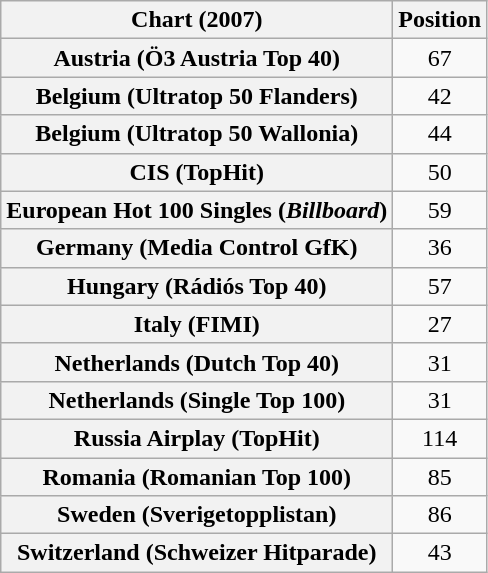<table class="wikitable sortable plainrowheaders" style="text-align:center">
<tr>
<th>Chart (2007)</th>
<th>Position</th>
</tr>
<tr>
<th scope="row">Austria (Ö3 Austria Top 40)</th>
<td>67</td>
</tr>
<tr>
<th scope="row">Belgium (Ultratop 50 Flanders)</th>
<td>42</td>
</tr>
<tr>
<th scope="row">Belgium (Ultratop 50 Wallonia)</th>
<td>44</td>
</tr>
<tr>
<th scope="row">CIS (TopHit)</th>
<td>50</td>
</tr>
<tr>
<th scope="row">European Hot 100 Singles (<em>Billboard</em>)</th>
<td>59</td>
</tr>
<tr>
<th scope="row">Germany (Media Control GfK)</th>
<td>36</td>
</tr>
<tr>
<th scope="row">Hungary (Rádiós Top 40)</th>
<td>57</td>
</tr>
<tr>
<th scope="row">Italy (FIMI)</th>
<td>27</td>
</tr>
<tr>
<th scope="row">Netherlands (Dutch Top 40)</th>
<td>31</td>
</tr>
<tr>
<th scope="row">Netherlands (Single Top 100)</th>
<td>31</td>
</tr>
<tr>
<th scope="row">Russia Airplay (TopHit)</th>
<td>114</td>
</tr>
<tr>
<th scope="row">Romania (Romanian Top 100)</th>
<td>85</td>
</tr>
<tr>
<th scope="row">Sweden (Sverigetopplistan)</th>
<td>86</td>
</tr>
<tr>
<th scope="row">Switzerland (Schweizer Hitparade)</th>
<td>43</td>
</tr>
</table>
